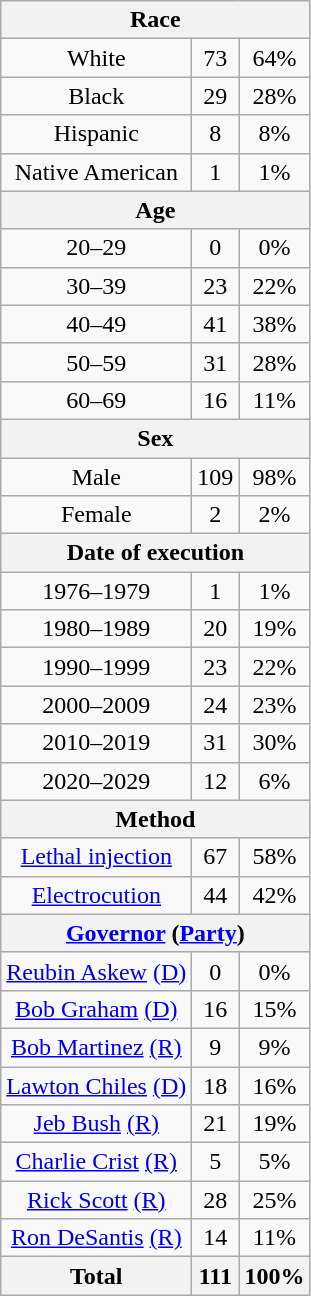<table class="wikitable" style="text-align:center;">
<tr>
<th colspan="3">Race</th>
</tr>
<tr>
<td>White</td>
<td>73</td>
<td>64%</td>
</tr>
<tr>
<td>Black</td>
<td>29</td>
<td>28%</td>
</tr>
<tr>
<td>Hispanic</td>
<td>8</td>
<td>8%</td>
</tr>
<tr>
<td>Native American</td>
<td>1</td>
<td>1%</td>
</tr>
<tr>
<th colspan="3">Age</th>
</tr>
<tr>
<td>20–29</td>
<td>0</td>
<td>0%</td>
</tr>
<tr>
<td>30–39</td>
<td>23</td>
<td>22%</td>
</tr>
<tr>
<td>40–49</td>
<td>41</td>
<td>38%</td>
</tr>
<tr>
<td>50–59</td>
<td>31</td>
<td>28%</td>
</tr>
<tr>
<td>60–69</td>
<td>16</td>
<td>11%</td>
</tr>
<tr>
<th colspan="3">Sex</th>
</tr>
<tr>
<td>Male</td>
<td>109</td>
<td>98%</td>
</tr>
<tr>
<td>Female</td>
<td>2</td>
<td>2%</td>
</tr>
<tr>
<th colspan="3">Date of execution</th>
</tr>
<tr>
<td>1976–1979</td>
<td>1</td>
<td>1%</td>
</tr>
<tr>
<td>1980–1989</td>
<td>20</td>
<td>19%</td>
</tr>
<tr>
<td>1990–1999</td>
<td>23</td>
<td>22%</td>
</tr>
<tr>
<td>2000–2009</td>
<td>24</td>
<td>23%</td>
</tr>
<tr>
<td>2010–2019</td>
<td>31</td>
<td>30%</td>
</tr>
<tr>
<td>2020–2029</td>
<td>12</td>
<td>6%</td>
</tr>
<tr>
<th colspan="3">Method</th>
</tr>
<tr>
<td><a href='#'>Lethal injection</a></td>
<td>67</td>
<td>58%</td>
</tr>
<tr>
<td><a href='#'>Electrocution</a></td>
<td>44</td>
<td>42%</td>
</tr>
<tr>
<th colspan="3"><a href='#'>Governor</a> (<a href='#'>Party</a>)</th>
</tr>
<tr>
<td><a href='#'>Reubin Askew</a> <a href='#'>(D)</a></td>
<td>0</td>
<td>0%</td>
</tr>
<tr>
<td><a href='#'>Bob Graham</a> <a href='#'>(D)</a></td>
<td>16</td>
<td>15%</td>
</tr>
<tr>
<td><a href='#'>Bob Martinez</a> <a href='#'>(R)</a></td>
<td>9</td>
<td>9%</td>
</tr>
<tr>
<td><a href='#'>Lawton Chiles</a> <a href='#'>(D)</a></td>
<td>18</td>
<td>16%</td>
</tr>
<tr>
<td><a href='#'>Jeb Bush</a> <a href='#'>(R)</a></td>
<td>21</td>
<td>19%</td>
</tr>
<tr>
<td><a href='#'>Charlie Crist</a> <a href='#'>(R)</a></td>
<td>5</td>
<td>5%</td>
</tr>
<tr>
<td><a href='#'>Rick Scott</a> <a href='#'>(R)</a></td>
<td>28</td>
<td>25%</td>
</tr>
<tr>
<td><a href='#'>Ron DeSantis</a> <a href='#'>(R)</a></td>
<td>14</td>
<td>11%</td>
</tr>
<tr>
<th>Total</th>
<th>111</th>
<th>100%</th>
</tr>
</table>
